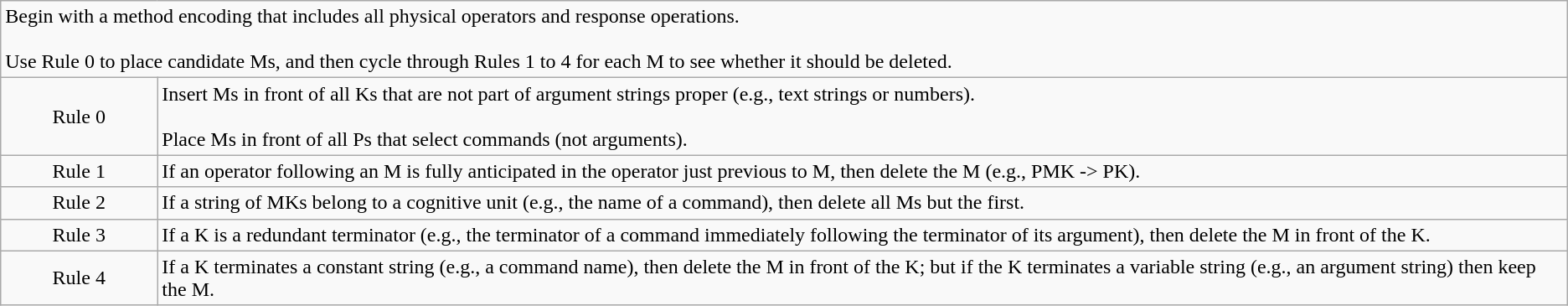<table class="wikitable collapsible" border="1">
<tr>
<td colspan="2">Begin with a method encoding that includes all physical operators and response operations.<br><br>Use Rule 0 to place candidate Ms, and then cycle through Rules 1 to 4 for each M to see whether it should be deleted.</td>
</tr>
<tr>
<td width="10%" align="center">Rule 0</td>
<td>Insert Ms in front of all Ks that are not part of argument strings proper (e.g., text strings or numbers).<br><br>Place Ms in front of all Ps that select commands (not arguments).</td>
</tr>
<tr>
<td width="10%" align="center">Rule 1</td>
<td>If an operator following an M is fully anticipated in the operator just previous to M, then delete the M (e.g., PMK -> PK).</td>
</tr>
<tr>
<td width="10%" align="center">Rule 2</td>
<td>If a string of MKs belong to a cognitive unit (e.g., the name of a command), then delete all Ms but the first.</td>
</tr>
<tr>
<td width="10%" align="center">Rule 3</td>
<td>If a K is a redundant terminator (e.g., the terminator of a command immediately following the terminator of its argument), then delete the M in front of the K.</td>
</tr>
<tr>
<td width="10%" align="center">Rule 4</td>
<td>If a K terminates a constant string (e.g., a command name), then delete the M in front of the K; but if the K terminates a variable string (e.g., an argument string) then keep the M.</td>
</tr>
</table>
